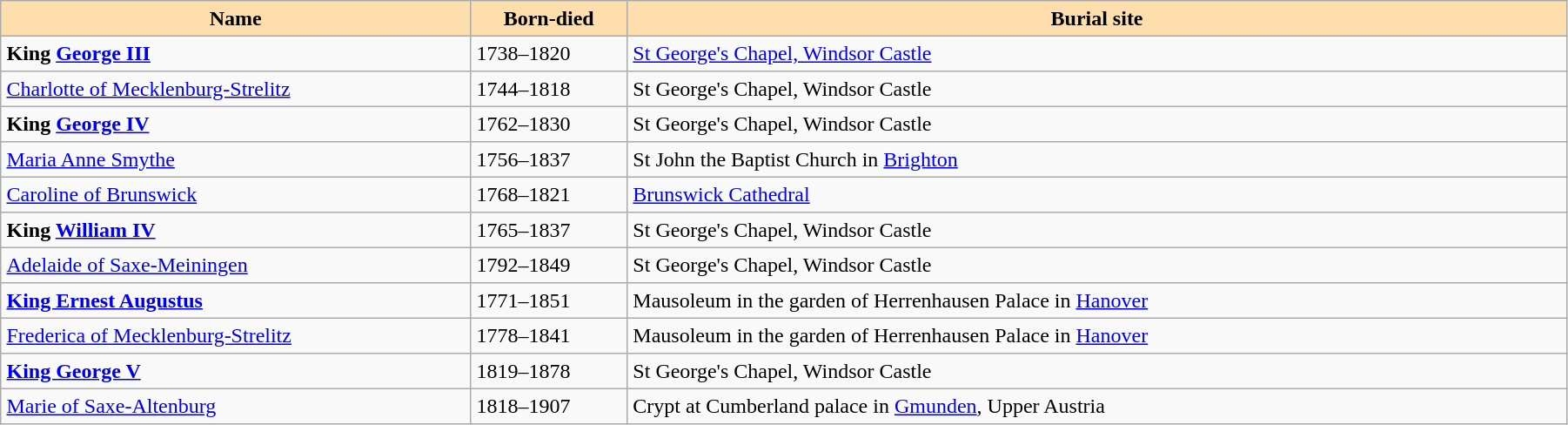<table width = "95%" border = 1 border="1" cellpadding="4" cellspacing="0" style="margin: 0.5em 1em 0.5em 0; background: #f9f9f9; border: 1px #aaa solid; border-collapse: collapse;">
<tr>
<th width="30%" bgcolor="#ffdead">Name</th>
<th width="10%" bgcolor="#ffdead">Born-died</th>
<th width="90%" bgcolor="#ffdead">Burial site</th>
</tr>
<tr>
<td><strong>King <a href='#'>George III</a></strong></td>
<td>1738–1820</td>
<td><a href='#'>St George's Chapel, Windsor Castle</a></td>
</tr>
<tr>
<td><a href='#'>Charlotte of Mecklenburg-Strelitz</a></td>
<td>1744–1818</td>
<td>St George's Chapel, Windsor Castle</td>
</tr>
<tr>
<td><strong>King <a href='#'>George IV</a></strong></td>
<td>1762–1830</td>
<td>St George's Chapel, Windsor Castle</td>
</tr>
<tr>
<td><a href='#'>Maria Anne Smythe</a></td>
<td>1756–1837</td>
<td>St John the Baptist Church in <a href='#'>Brighton</a></td>
</tr>
<tr>
<td><a href='#'>Caroline of Brunswick</a></td>
<td>1768–1821</td>
<td><a href='#'>Brunswick Cathedral</a></td>
</tr>
<tr>
<td><strong>King <a href='#'>William IV</a></strong></td>
<td>1765–1837</td>
<td>St George's Chapel, Windsor Castle</td>
</tr>
<tr>
<td><a href='#'>Adelaide of Saxe-Meiningen</a></td>
<td>1792–1849</td>
<td>St George's Chapel, Windsor Castle</td>
</tr>
<tr>
<td><strong><a href='#'>King Ernest Augustus</a></strong></td>
<td>1771–1851</td>
<td>Mausoleum in the garden of Herrenhausen Palace in <a href='#'>Hanover</a></td>
</tr>
<tr>
<td><a href='#'>Frederica of Mecklenburg-Strelitz</a></td>
<td>1778–1841</td>
<td>Mausoleum in the garden of Herrenhausen Palace in <a href='#'>Hanover</a></td>
</tr>
<tr>
<td><strong><a href='#'>King George V</a></strong></td>
<td>1819–1878</td>
<td>St George's Chapel, Windsor Castle</td>
</tr>
<tr>
<td><a href='#'>Marie of Saxe-Altenburg</a></td>
<td>1818–1907</td>
<td>Crypt at Cumberland palace in <a href='#'>Gmunden</a>, Upper Austria</td>
</tr>
</table>
